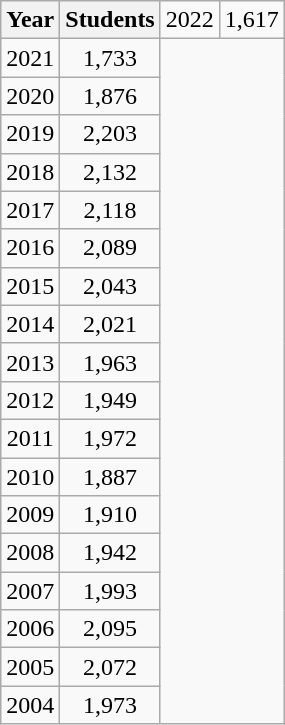<table class="sortable wikitable" style="text-align:center;">
<tr>
<th>Year</th>
<th>Students</th>
<td>2022</td>
<td>1,617</td>
</tr>
<tr>
<td>2021</td>
<td>1,733</td>
</tr>
<tr>
<td>2020</td>
<td>1,876</td>
</tr>
<tr>
<td>2019</td>
<td>2,203</td>
</tr>
<tr>
<td>2018</td>
<td>2,132</td>
</tr>
<tr>
<td>2017</td>
<td>2,118</td>
</tr>
<tr>
<td>2016</td>
<td>2,089</td>
</tr>
<tr>
<td>2015</td>
<td>2,043</td>
</tr>
<tr>
<td>2014</td>
<td>2,021</td>
</tr>
<tr>
<td>2013</td>
<td>1,963</td>
</tr>
<tr>
<td>2012</td>
<td>1,949</td>
</tr>
<tr>
<td>2011</td>
<td>1,972</td>
</tr>
<tr>
<td>2010</td>
<td>1,887</td>
</tr>
<tr>
<td>2009</td>
<td>1,910</td>
</tr>
<tr>
<td>2008</td>
<td>1,942</td>
</tr>
<tr>
<td>2007</td>
<td>1,993</td>
</tr>
<tr>
<td>2006</td>
<td>2,095</td>
</tr>
<tr>
<td>2005</td>
<td>2,072</td>
</tr>
<tr>
<td>2004</td>
<td>1,973</td>
</tr>
</table>
